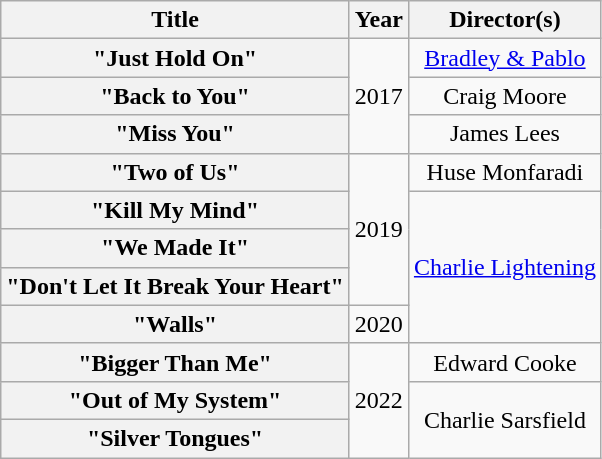<table class="wikitable plainrowheaders" style="text-align:center;">
<tr>
<th scope="col">Title</th>
<th scope="col">Year</th>
<th scope="col">Director(s)</th>
</tr>
<tr>
<th scope="row">"Just Hold On"</th>
<td rowspan ="3">2017</td>
<td><a href='#'>Bradley & Pablo</a></td>
</tr>
<tr>
<th scope="row">"Back to You"</th>
<td>Craig Moore</td>
</tr>
<tr>
<th scope="row">"Miss You"</th>
<td>James Lees</td>
</tr>
<tr>
<th scope="row">"Two of Us"</th>
<td rowspan="4">2019</td>
<td>Huse Monfaradi</td>
</tr>
<tr>
<th scope="row">"Kill My Mind"</th>
<td rowspan="4"><a href='#'>Charlie Lightening</a></td>
</tr>
<tr>
<th scope="row">"We Made It"</th>
</tr>
<tr>
<th scope="row">"Don't Let It Break Your Heart"</th>
</tr>
<tr>
<th scope="row">"Walls"</th>
<td>2020</td>
</tr>
<tr>
<th scope="row">"Bigger Than Me"</th>
<td rowspan="3">2022</td>
<td>Edward Cooke</td>
</tr>
<tr>
<th scope="row">"Out of My System"</th>
<td rowspan="2">Charlie Sarsfield</td>
</tr>
<tr>
<th scope="row">"Silver Tongues"</th>
</tr>
</table>
